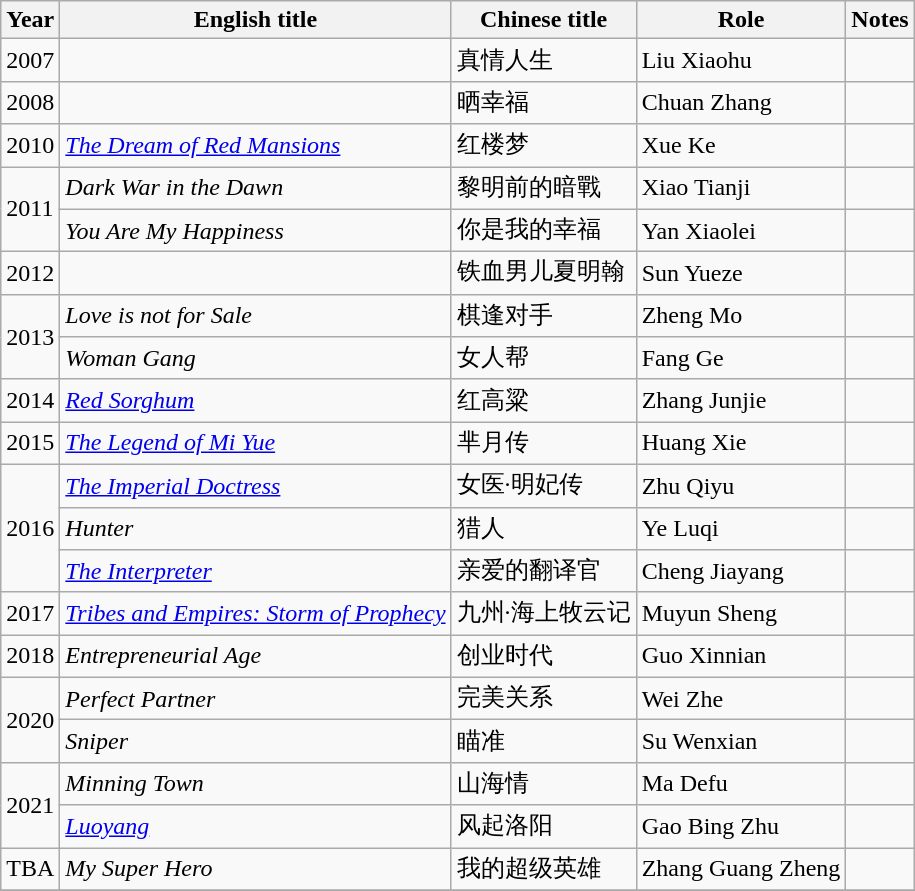<table class="wikitable">
<tr>
<th>Year</th>
<th>English title</th>
<th>Chinese title</th>
<th>Role</th>
<th>Notes</th>
</tr>
<tr>
<td>2007</td>
<td></td>
<td>真情人生</td>
<td>Liu Xiaohu</td>
<td></td>
</tr>
<tr>
<td>2008</td>
<td></td>
<td>晒幸福</td>
<td>Chuan Zhang</td>
<td></td>
</tr>
<tr>
<td>2010</td>
<td><em><a href='#'>The Dream of Red Mansions</a></em></td>
<td>红楼梦</td>
<td>Xue Ke</td>
<td></td>
</tr>
<tr>
<td rowspan=2>2011</td>
<td><em>Dark War in the Dawn</em></td>
<td>黎明前的暗戰</td>
<td>Xiao Tianji</td>
<td></td>
</tr>
<tr>
<td><em>You Are My Happiness</em></td>
<td>你是我的幸福</td>
<td>Yan Xiaolei</td>
<td></td>
</tr>
<tr>
<td>2012</td>
<td></td>
<td>铁血男儿夏明翰</td>
<td>Sun Yueze</td>
<td></td>
</tr>
<tr>
<td rowspan=2>2013</td>
<td><em>Love is not for Sale</em></td>
<td>棋逢对手</td>
<td>Zheng Mo</td>
<td></td>
</tr>
<tr>
<td><em>Woman Gang</em></td>
<td>女人帮</td>
<td>Fang Ge</td>
<td></td>
</tr>
<tr>
<td>2014</td>
<td><em><a href='#'>Red Sorghum</a></em></td>
<td>红高粱</td>
<td>Zhang Junjie</td>
<td></td>
</tr>
<tr>
<td>2015</td>
<td><em><a href='#'>The Legend of Mi Yue</a></em></td>
<td>芈月传</td>
<td>Huang Xie</td>
<td></td>
</tr>
<tr>
<td rowspan=3>2016</td>
<td><em><a href='#'>The Imperial Doctress</a></em></td>
<td>女医·明妃传</td>
<td>Zhu Qiyu</td>
<td></td>
</tr>
<tr>
<td><em>Hunter</em></td>
<td>猎人</td>
<td>Ye Luqi</td>
<td></td>
</tr>
<tr>
<td><em><a href='#'>The Interpreter</a></em></td>
<td>亲爱的翻译官</td>
<td>Cheng Jiayang</td>
<td></td>
</tr>
<tr>
<td>2017</td>
<td><em><a href='#'>Tribes and Empires: Storm of Prophecy</a></em></td>
<td>九州·海上牧云记</td>
<td>Muyun Sheng</td>
<td></td>
</tr>
<tr>
<td>2018</td>
<td><em>Entrepreneurial Age</em></td>
<td>创业时代</td>
<td>Guo Xinnian</td>
<td></td>
</tr>
<tr>
<td rowspan=2>2020</td>
<td><em>Perfect Partner</em></td>
<td>完美关系</td>
<td>Wei Zhe</td>
<td></td>
</tr>
<tr>
<td><em>Sniper</em></td>
<td>瞄准</td>
<td>Su Wenxian</td>
<td></td>
</tr>
<tr>
<td rowspan=2>2021</td>
<td><em>Minning Town</em></td>
<td>山海情</td>
<td>Ma Defu</td>
<td></td>
</tr>
<tr>
<td><em><a href='#'>Luoyang</a></em></td>
<td>风起洛阳</td>
<td>Gao Bing Zhu</td>
<td></td>
</tr>
<tr>
<td>TBA</td>
<td><em>My Super Hero</em></td>
<td>我的超级英雄</td>
<td>Zhang Guang Zheng</td>
<td></td>
</tr>
<tr>
</tr>
</table>
